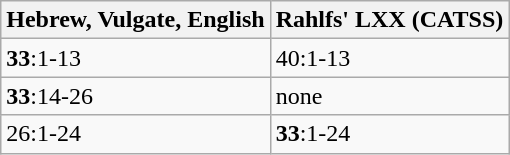<table class=wikitable>
<tr>
<th>Hebrew, Vulgate, English</th>
<th>Rahlfs' LXX (CATSS)</th>
</tr>
<tr>
<td><strong>33</strong>:1-13</td>
<td>40:1-13</td>
</tr>
<tr>
<td><strong>33</strong>:14-26</td>
<td>none</td>
</tr>
<tr>
<td>26:1-24</td>
<td><strong>33</strong>:1-24</td>
</tr>
</table>
